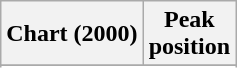<table class="wikitable sortable plainrowheaders" style="text-align:center">
<tr>
<th scope="col">Chart (2000)</th>
<th scope="col">Peak<br> position</th>
</tr>
<tr>
</tr>
<tr>
</tr>
<tr>
</tr>
</table>
